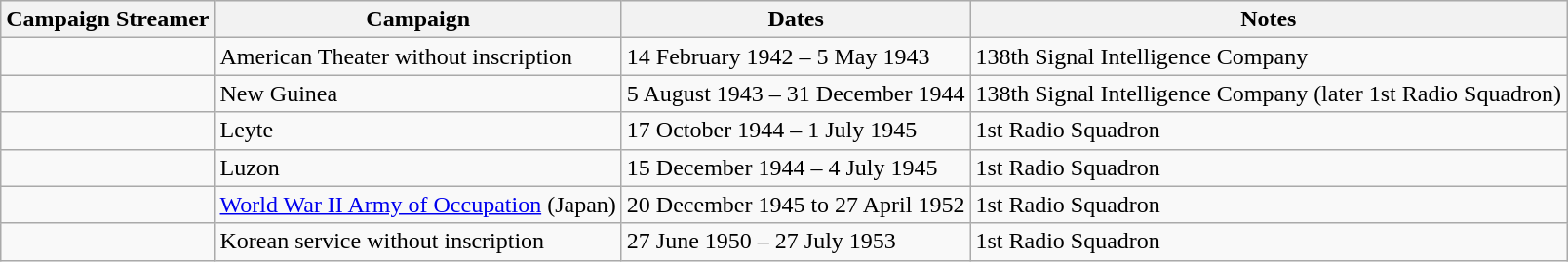<table class="wikitable">
<tr style="background:#efefef;">
<th>Campaign Streamer</th>
<th>Campaign</th>
<th>Dates</th>
<th>Notes</th>
</tr>
<tr>
<td></td>
<td>American Theater without inscription</td>
<td>14 February 1942 – 5 May 1943</td>
<td>138th Signal Intelligence Company</td>
</tr>
<tr>
<td></td>
<td>New Guinea</td>
<td>5 August 1943 – 31 December 1944</td>
<td>138th Signal Intelligence Company (later 1st Radio Squadron)</td>
</tr>
<tr>
<td></td>
<td>Leyte</td>
<td>17 October 1944 – 1 July 1945</td>
<td>1st Radio Squadron</td>
</tr>
<tr>
<td></td>
<td>Luzon</td>
<td>15 December 1944 – 4 July 1945</td>
<td>1st Radio Squadron</td>
</tr>
<tr>
<td></td>
<td><a href='#'>World War II Army of Occupation</a> (Japan)</td>
<td>20 December 1945 to 27 April 1952</td>
<td>1st Radio Squadron</td>
</tr>
<tr>
<td></td>
<td>Korean service without inscription</td>
<td>27 June 1950 – 27 July 1953</td>
<td>1st Radio Squadron</td>
</tr>
</table>
